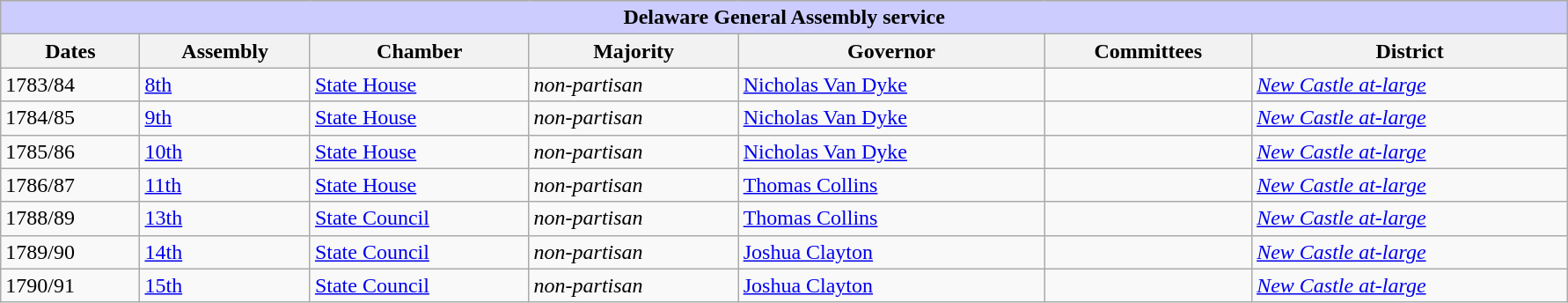<table class=wikitable style="width: 94%" style="text-align: center;" align="center">
<tr bgcolor=#cccccc>
<th colspan=7 style="background: #ccccff;">Delaware General Assembly service</th>
</tr>
<tr>
<th><strong>Dates</strong></th>
<th><strong>Assembly</strong></th>
<th><strong>Chamber</strong></th>
<th><strong>Majority</strong></th>
<th><strong>Governor</strong></th>
<th><strong>Committees</strong></th>
<th><strong>District</strong></th>
</tr>
<tr>
<td>1783/84</td>
<td><a href='#'>8th</a></td>
<td><a href='#'>State House</a></td>
<td><em>non-partisan</em></td>
<td><a href='#'>Nicholas Van Dyke</a></td>
<td></td>
<td><a href='#'><em>New Castle at-large</em></a></td>
</tr>
<tr>
<td>1784/85</td>
<td><a href='#'>9th</a></td>
<td><a href='#'>State House</a></td>
<td><em>non-partisan</em></td>
<td><a href='#'>Nicholas Van Dyke</a></td>
<td></td>
<td><a href='#'><em>New Castle at-large</em></a></td>
</tr>
<tr>
<td>1785/86</td>
<td><a href='#'>10th</a></td>
<td><a href='#'>State House</a></td>
<td><em>non-partisan</em></td>
<td><a href='#'>Nicholas Van Dyke</a></td>
<td></td>
<td><a href='#'><em>New Castle at-large</em></a></td>
</tr>
<tr>
<td>1786/87</td>
<td><a href='#'>11th</a></td>
<td><a href='#'>State House</a></td>
<td><em>non-partisan</em></td>
<td><a href='#'>Thomas Collins</a></td>
<td></td>
<td><a href='#'><em>New Castle at-large</em></a></td>
</tr>
<tr>
<td>1788/89</td>
<td><a href='#'>13th</a></td>
<td><a href='#'>State Council</a></td>
<td><em>non-partisan</em></td>
<td><a href='#'>Thomas Collins</a></td>
<td></td>
<td><a href='#'><em>New Castle at-large</em></a></td>
</tr>
<tr>
<td>1789/90</td>
<td><a href='#'>14th</a></td>
<td><a href='#'>State Council</a></td>
<td><em>non-partisan</em></td>
<td><a href='#'>Joshua Clayton</a></td>
<td></td>
<td><a href='#'><em>New Castle at-large</em></a></td>
</tr>
<tr>
<td>1790/91</td>
<td><a href='#'>15th</a></td>
<td><a href='#'>State Council</a></td>
<td><em>non-partisan</em></td>
<td><a href='#'>Joshua Clayton</a></td>
<td></td>
<td><a href='#'><em>New Castle at-large</em></a></td>
</tr>
</table>
